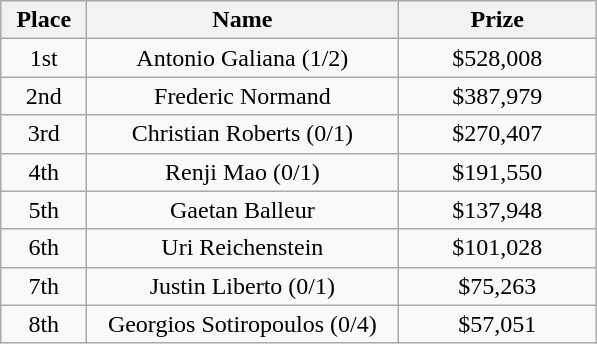<table class="wikitable">
<tr>
<th width="50">Place</th>
<th width="200">Name</th>
<th width="125">Prize</th>
</tr>
<tr>
<td align = "center">1st</td>
<td align = "center"> Antonio Galiana (1/2)</td>
<td align = "center">$528,008</td>
</tr>
<tr>
<td align = "center">2nd</td>
<td align = "center"> Frederic Normand</td>
<td align = "center">$387,979</td>
</tr>
<tr>
<td align = "center">3rd</td>
<td align = "center"> Christian Roberts (0/1)</td>
<td align = "center">$270,407</td>
</tr>
<tr>
<td align = "center">4th</td>
<td align = "center"> Renji Mao (0/1)</td>
<td align = "center">$191,550</td>
</tr>
<tr>
<td align = "center">5th</td>
<td align = "center"> Gaetan Balleur</td>
<td align = "center">$137,948</td>
</tr>
<tr>
<td align = "center">6th</td>
<td align = "center"> Uri Reichenstein</td>
<td align = "center">$101,028</td>
</tr>
<tr>
<td align = "center">7th</td>
<td align = "center"> Justin Liberto (0/1)</td>
<td align = "center">$75,263</td>
</tr>
<tr>
<td align = "center">8th</td>
<td align = "center"> Georgios Sotiropoulos (0/4)</td>
<td align = "center">$57,051</td>
</tr>
</table>
